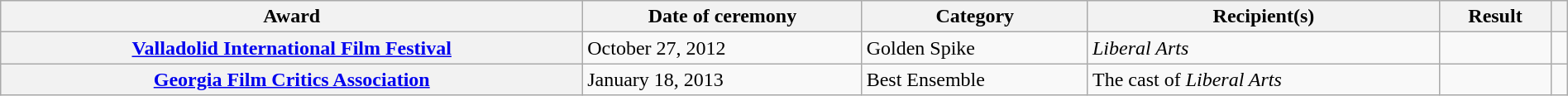<table class="wikitable plainrowheaders sortable" style="width:100%;">
<tr>
<th scope="col">Award</th>
<th scope="col">Date of ceremony</th>
<th scope="col">Category</th>
<th scope="col">Recipient(s)</th>
<th scope="col">Result</th>
<th scope="col" class="unsortable"></th>
</tr>
<tr>
<th scope="row"><a href='#'>Valladolid International Film Festival</a></th>
<td>October 27, 2012</td>
<td>Golden Spike</td>
<td><em>Liberal Arts</em></td>
<td></td>
<td></td>
</tr>
<tr>
<th scope="row"><a href='#'>Georgia Film Critics Association</a></th>
<td>January 18, 2013</td>
<td>Best Ensemble</td>
<td>The cast of <em>Liberal Arts</em></td>
<td></td>
<td></td>
</tr>
</table>
